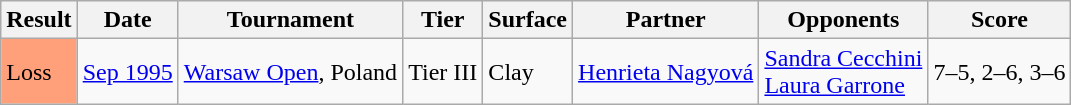<table class="sortable wikitable">
<tr>
<th>Result</th>
<th>Date</th>
<th>Tournament</th>
<th>Tier</th>
<th>Surface</th>
<th>Partner</th>
<th>Opponents</th>
<th class="unsortable">Score</th>
</tr>
<tr>
<td style="background:#FFA07A;">Loss</td>
<td><a href='#'>Sep 1995</a></td>
<td><a href='#'>Warsaw Open</a>, Poland</td>
<td>Tier III</td>
<td>Clay</td>
<td> <a href='#'>Henrieta Nagyová</a></td>
<td> <a href='#'>Sandra Cecchini</a> <br>  <a href='#'>Laura Garrone</a></td>
<td>7–5, 2–6, 3–6</td>
</tr>
</table>
